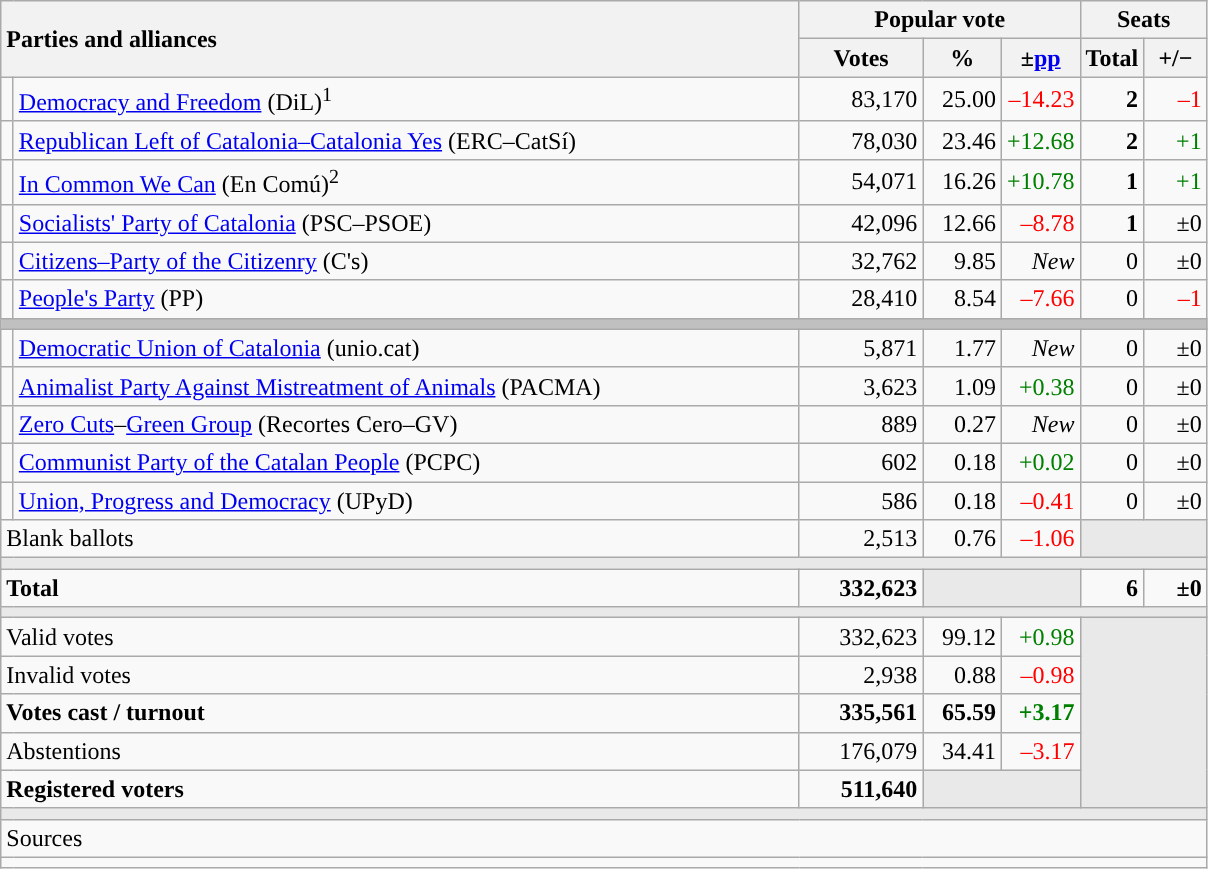<table class="wikitable" style="text-align:right;">
<tr>
<th style="text-align:left;" rowspan="2" colspan="2" width="525">Parties and alliances</th>
<th colspan="3">Popular vote</th>
<th colspan="2">Seats</th>
</tr>
<tr>
<th width="75">Votes</th>
<th width="45">%</th>
<th width="45">±<a href='#'>pp</a></th>
<th width="35">Total</th>
<th width="35">+/−</th>
</tr>
<tr>
<td width="1" style="color:inherit;background:"></td>
<td align="left"><a href='#'>Democracy and Freedom</a> (DiL)<sup>1</sup></td>
<td>83,170</td>
<td>25.00</td>
<td style="color:red;">–14.23</td>
<td><strong>2</strong></td>
<td style="color:red;">–1</td>
</tr>
<tr>
<td style="color:inherit;background:"></td>
<td align="left"><a href='#'>Republican Left of Catalonia–Catalonia Yes</a> (ERC–CatSí)</td>
<td>78,030</td>
<td>23.46</td>
<td style="color:green;">+12.68</td>
<td><strong>2</strong></td>
<td style="color:green;">+1</td>
</tr>
<tr>
<td style="color:inherit;background:"></td>
<td align="left"><a href='#'>In Common We Can</a> (En Comú)<sup>2</sup></td>
<td>54,071</td>
<td>16.26</td>
<td style="color:green;">+10.78</td>
<td><strong>1</strong></td>
<td style="color:green;">+1</td>
</tr>
<tr>
<td style="color:inherit;background:"></td>
<td align="left"><a href='#'>Socialists' Party of Catalonia</a> (PSC–PSOE)</td>
<td>42,096</td>
<td>12.66</td>
<td style="color:red;">–8.78</td>
<td><strong>1</strong></td>
<td>±0</td>
</tr>
<tr>
<td style="color:inherit;background:"></td>
<td align="left"><a href='#'>Citizens–Party of the Citizenry</a> (C's)</td>
<td>32,762</td>
<td>9.85</td>
<td><em>New</em></td>
<td>0</td>
<td>±0</td>
</tr>
<tr>
<td style="color:inherit;background:"></td>
<td align="left"><a href='#'>People's Party</a> (PP)</td>
<td>28,410</td>
<td>8.54</td>
<td style="color:red;">–7.66</td>
<td>0</td>
<td style="color:red;">–1</td>
</tr>
<tr>
<td colspan="7" bgcolor="#C0C0C0"></td>
</tr>
<tr>
<td style="color:inherit;background:"></td>
<td align="left"><a href='#'>Democratic Union of Catalonia</a> (unio.cat)</td>
<td>5,871</td>
<td>1.77</td>
<td><em>New</em></td>
<td>0</td>
<td>±0</td>
</tr>
<tr>
<td style="color:inherit;background:"></td>
<td align="left"><a href='#'>Animalist Party Against Mistreatment of Animals</a> (PACMA)</td>
<td>3,623</td>
<td>1.09</td>
<td style="color:green;">+0.38</td>
<td>0</td>
<td>±0</td>
</tr>
<tr>
<td style="color:inherit;background:"></td>
<td align="left"><a href='#'>Zero Cuts</a>–<a href='#'>Green Group</a> (Recortes Cero–GV)</td>
<td>889</td>
<td>0.27</td>
<td><em>New</em></td>
<td>0</td>
<td>±0</td>
</tr>
<tr>
<td style="color:inherit;background:"></td>
<td align="left"><a href='#'>Communist Party of the Catalan People</a> (PCPC)</td>
<td>602</td>
<td>0.18</td>
<td style="color:green;">+0.02</td>
<td>0</td>
<td>±0</td>
</tr>
<tr>
<td style="color:inherit;background:"></td>
<td align="left"><a href='#'>Union, Progress and Democracy</a> (UPyD)</td>
<td>586</td>
<td>0.18</td>
<td style="color:red;">–0.41</td>
<td>0</td>
<td>±0</td>
</tr>
<tr>
<td align="left" colspan="2">Blank ballots</td>
<td>2,513</td>
<td>0.76</td>
<td style="color:red;">–1.06</td>
<td bgcolor="#E9E9E9" colspan="2"></td>
</tr>
<tr>
<td colspan="7" bgcolor="#E9E9E9"></td>
</tr>
<tr style="font-weight:bold;">
<td align="left" colspan="2">Total</td>
<td>332,623</td>
<td bgcolor="#E9E9E9" colspan="2"></td>
<td>6</td>
<td>±0</td>
</tr>
<tr>
<td colspan="7" bgcolor="#E9E9E9"></td>
</tr>
<tr>
<td align="left" colspan="2">Valid votes</td>
<td>332,623</td>
<td>99.12</td>
<td style="color:green;">+0.98</td>
<td bgcolor="#E9E9E9" colspan="2" rowspan="5"></td>
</tr>
<tr>
<td align="left" colspan="2">Invalid votes</td>
<td>2,938</td>
<td>0.88</td>
<td style="color:red;">–0.98</td>
</tr>
<tr style="font-weight:bold;">
<td align="left" colspan="2">Votes cast / turnout</td>
<td>335,561</td>
<td>65.59</td>
<td style="color:green;">+3.17</td>
</tr>
<tr>
<td align="left" colspan="2">Abstentions</td>
<td>176,079</td>
<td>34.41</td>
<td style="color:red;">–3.17</td>
</tr>
<tr style="font-weight:bold;">
<td align="left" colspan="2">Registered voters</td>
<td>511,640</td>
<td bgcolor="#E9E9E9" colspan="2"></td>
</tr>
<tr>
<td colspan="7" bgcolor="#E9E9E9"></td>
</tr>
<tr>
<td align="left" colspan="7">Sources</td>
</tr>
<tr>
<td colspan="7" style="text-align:left; max-width:790px;"></td>
</tr>
</table>
